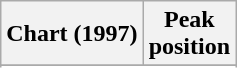<table class="wikitable sortable plainrowheaders" style="text-align:center">
<tr>
<th scope="col">Chart (1997)</th>
<th scope="col">Peak<br> position</th>
</tr>
<tr>
</tr>
<tr>
</tr>
</table>
